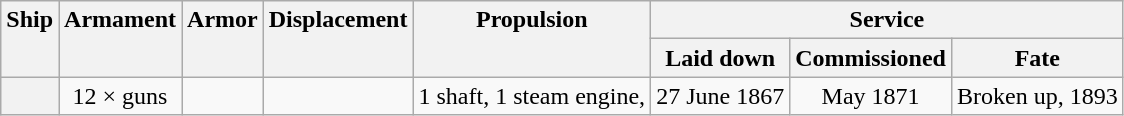<table class="wikitable plainrowheaders" style="text-align: center;">
<tr valign="top">
<th scope="col" rowspan="2">Ship</th>
<th scope="col" rowspan="2">Armament</th>
<th scope="col" rowspan="2">Armor</th>
<th scope="col" rowspan="2">Displacement</th>
<th scope="col" rowspan="2">Propulsion</th>
<th scope="col" colspan="3">Service</th>
</tr>
<tr valign="top">
<th scope="col">Laid down</th>
<th scope="col">Commissioned</th>
<th scope="col">Fate</th>
</tr>
<tr valign="center">
<th scope="row"></th>
<td>12 ×  guns</td>
<td></td>
<td></td>
<td>1 shaft, 1 steam engine, </td>
<td>27 June 1867</td>
<td>May 1871</td>
<td>Broken up, 1893</td>
</tr>
</table>
